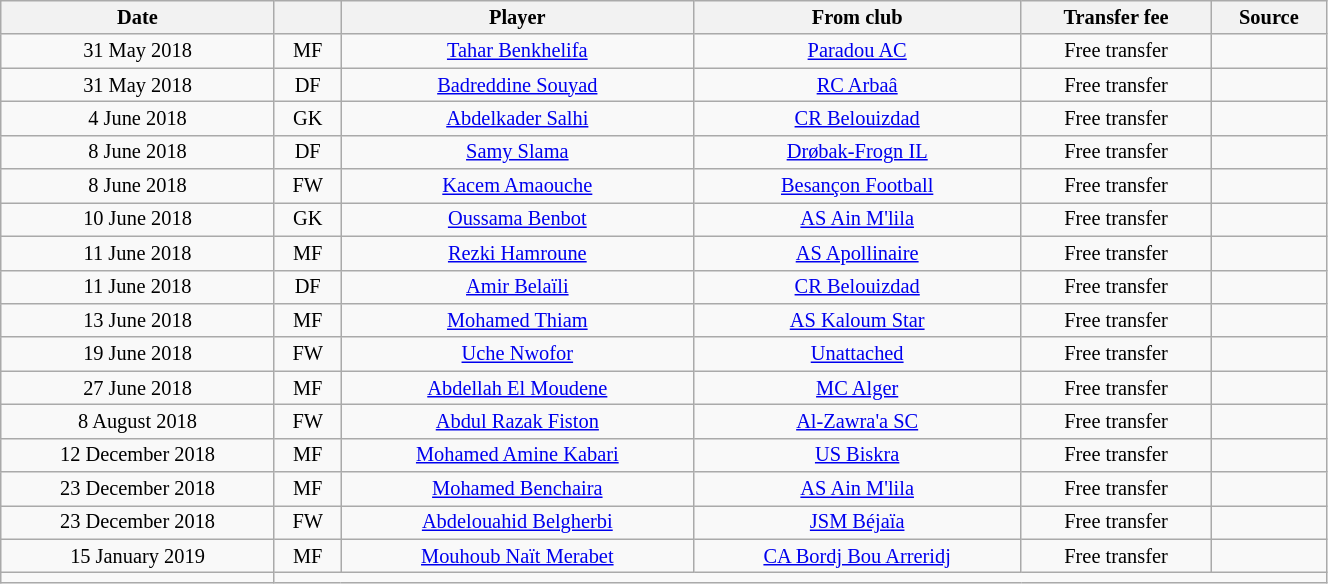<table class="wikitable sortable" style="width:70%; text-align:center; font-size:85%; text-align:centre;">
<tr>
<th>Date</th>
<th></th>
<th>Player</th>
<th>From club</th>
<th>Transfer fee</th>
<th>Source</th>
</tr>
<tr>
<td>31 May 2018</td>
<td>MF</td>
<td> <a href='#'>Tahar Benkhelifa</a></td>
<td><a href='#'>Paradou AC</a></td>
<td>Free transfer</td>
<td></td>
</tr>
<tr>
<td>31 May 2018</td>
<td>DF</td>
<td> <a href='#'>Badreddine Souyad</a></td>
<td><a href='#'>RC Arbaâ</a></td>
<td>Free transfer</td>
<td></td>
</tr>
<tr>
<td>4 June 2018</td>
<td>GK</td>
<td> <a href='#'>Abdelkader Salhi</a></td>
<td><a href='#'>CR Belouizdad</a></td>
<td>Free transfer</td>
<td></td>
</tr>
<tr>
<td>8 June 2018</td>
<td>DF</td>
<td> <a href='#'>Samy Slama</a></td>
<td> <a href='#'>Drøbak-Frogn IL</a></td>
<td>Free transfer</td>
<td></td>
</tr>
<tr>
<td>8 June 2018</td>
<td>FW</td>
<td> <a href='#'>Kacem Amaouche</a></td>
<td> <a href='#'>Besançon Football</a></td>
<td>Free transfer</td>
<td></td>
</tr>
<tr>
<td>10 June 2018</td>
<td>GK</td>
<td> <a href='#'>Oussama Benbot</a></td>
<td><a href='#'>AS Ain M'lila</a></td>
<td>Free transfer</td>
<td></td>
</tr>
<tr>
<td>11 June 2018</td>
<td>MF</td>
<td> <a href='#'>Rezki Hamroune</a></td>
<td> <a href='#'>AS Apollinaire</a></td>
<td>Free transfer</td>
<td></td>
</tr>
<tr>
<td>11 June 2018</td>
<td>DF</td>
<td> <a href='#'>Amir Belaïli</a></td>
<td><a href='#'>CR Belouizdad</a></td>
<td>Free transfer</td>
<td></td>
</tr>
<tr>
<td>13 June 2018</td>
<td>MF</td>
<td> <a href='#'>Mohamed Thiam</a></td>
<td> <a href='#'>AS Kaloum Star</a></td>
<td>Free transfer</td>
<td></td>
</tr>
<tr>
<td>19 June 2018</td>
<td>FW</td>
<td> <a href='#'>Uche Nwofor</a></td>
<td><a href='#'>Unattached</a></td>
<td>Free transfer</td>
<td></td>
</tr>
<tr>
<td>27 June 2018</td>
<td>MF</td>
<td> <a href='#'>Abdellah El Moudene</a></td>
<td><a href='#'>MC Alger</a></td>
<td>Free transfer</td>
<td></td>
</tr>
<tr>
<td>8 August 2018</td>
<td>FW</td>
<td> <a href='#'>Abdul Razak Fiston</a></td>
<td> <a href='#'>Al-Zawra'a SC</a></td>
<td>Free transfer</td>
<td></td>
</tr>
<tr>
<td>12 December 2018</td>
<td>MF</td>
<td> <a href='#'>Mohamed Amine Kabari</a></td>
<td><a href='#'>US Biskra</a></td>
<td>Free transfer</td>
<td></td>
</tr>
<tr>
<td>23 December 2018</td>
<td>MF</td>
<td> <a href='#'>Mohamed Benchaira</a></td>
<td><a href='#'>AS Ain M'lila</a></td>
<td>Free transfer</td>
<td></td>
</tr>
<tr>
<td>23 December 2018</td>
<td>FW</td>
<td> <a href='#'>Abdelouahid Belgherbi</a></td>
<td><a href='#'>JSM Béjaïa</a></td>
<td>Free transfer</td>
<td></td>
</tr>
<tr>
<td>15 January 2019</td>
<td>MF</td>
<td> <a href='#'>Mouhoub Naït Merabet</a></td>
<td><a href='#'>CA Bordj Bou Arreridj</a></td>
<td>Free transfer</td>
<td></td>
</tr>
<tr>
<td></td>
</tr>
</table>
